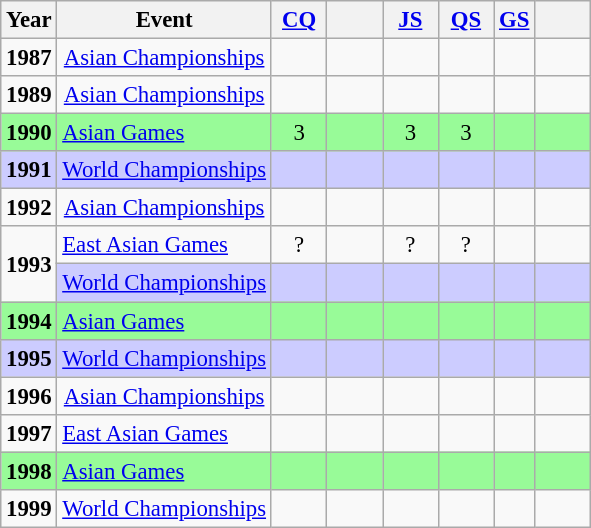<table class="wikitable" style="text-align:center; font-size:95%;">
<tr>
<th align="center">Year</th>
<th align="center">Event</th>
<th style="width:30px;"><a href='#'>CQ</a></th>
<th style="width:30px;"></th>
<th style="width:30px;"><a href='#'>JS</a></th>
<th style="width:30px;"><a href='#'>QS</a></th>
<th><a href='#'>GS</a></th>
<th style="width:30px;"></th>
</tr>
<tr>
<td><strong>1987</strong></td>
<td><a href='#'>Asian Championships</a></td>
<td></td>
<td></td>
<td></td>
<td></td>
<td></td>
<td></td>
</tr>
<tr>
<td><strong>1989</strong></td>
<td><a href='#'>Asian Championships</a></td>
<td></td>
<td></td>
<td></td>
<td></td>
<td></td>
<td></td>
</tr>
<tr style="background:#98fb98">
<td><strong>1990</strong></td>
<td align="left"><a href='#'>Asian Games</a></td>
<td>3</td>
<td></td>
<td>3</td>
<td>3</td>
<td></td>
<td></td>
</tr>
<tr style="background:#ccf">
<td><strong>1991</strong></td>
<td align="left"><a href='#'>World Championships</a></td>
<td></td>
<td></td>
<td></td>
<td></td>
<td></td>
<td></td>
</tr>
<tr>
<td><strong>1992</strong></td>
<td><a href='#'>Asian Championships</a></td>
<td></td>
<td></td>
<td></td>
<td></td>
<td></td>
<td></td>
</tr>
<tr>
<td rowspan="2"><strong>1993</strong></td>
<td align="left"><a href='#'>East Asian Games</a></td>
<td>?</td>
<td></td>
<td>?</td>
<td>?</td>
<td></td>
<td></td>
</tr>
<tr style="background:#ccf">
<td align="left"><a href='#'>World Championships</a></td>
<td></td>
<td></td>
<td></td>
<td></td>
<td></td>
<td></td>
</tr>
<tr style="background:#98fb98">
<td><strong>1994</strong></td>
<td align="left"><a href='#'>Asian Games</a></td>
<td></td>
<td></td>
<td></td>
<td></td>
<td></td>
<td></td>
</tr>
<tr style="background:#ccf">
<td><strong>1995</strong></td>
<td align="left"><a href='#'>World Championships</a></td>
<td></td>
<td></td>
<td></td>
<td></td>
<td></td>
<td></td>
</tr>
<tr>
<td><strong>1996</strong></td>
<td><a href='#'>Asian Championships</a></td>
<td></td>
<td></td>
<td></td>
<td></td>
<td></td>
<td></td>
</tr>
<tr>
<td><strong>1997</strong></td>
<td align="left"><a href='#'>East Asian Games</a></td>
<td></td>
<td></td>
<td></td>
<td></td>
<td></td>
<td></td>
</tr>
<tr style="background:#98fb98">
<td><strong>1998</strong></td>
<td align="left"><a href='#'>Asian Games</a></td>
<td></td>
<td></td>
<td></td>
<td></td>
<td></td>
<td></td>
</tr>
<tr>
<td><strong>1999</strong></td>
<td align="left"><a href='#'>World Championships</a></td>
<td></td>
<td></td>
<td></td>
<td></td>
<td></td>
<td></td>
</tr>
</table>
